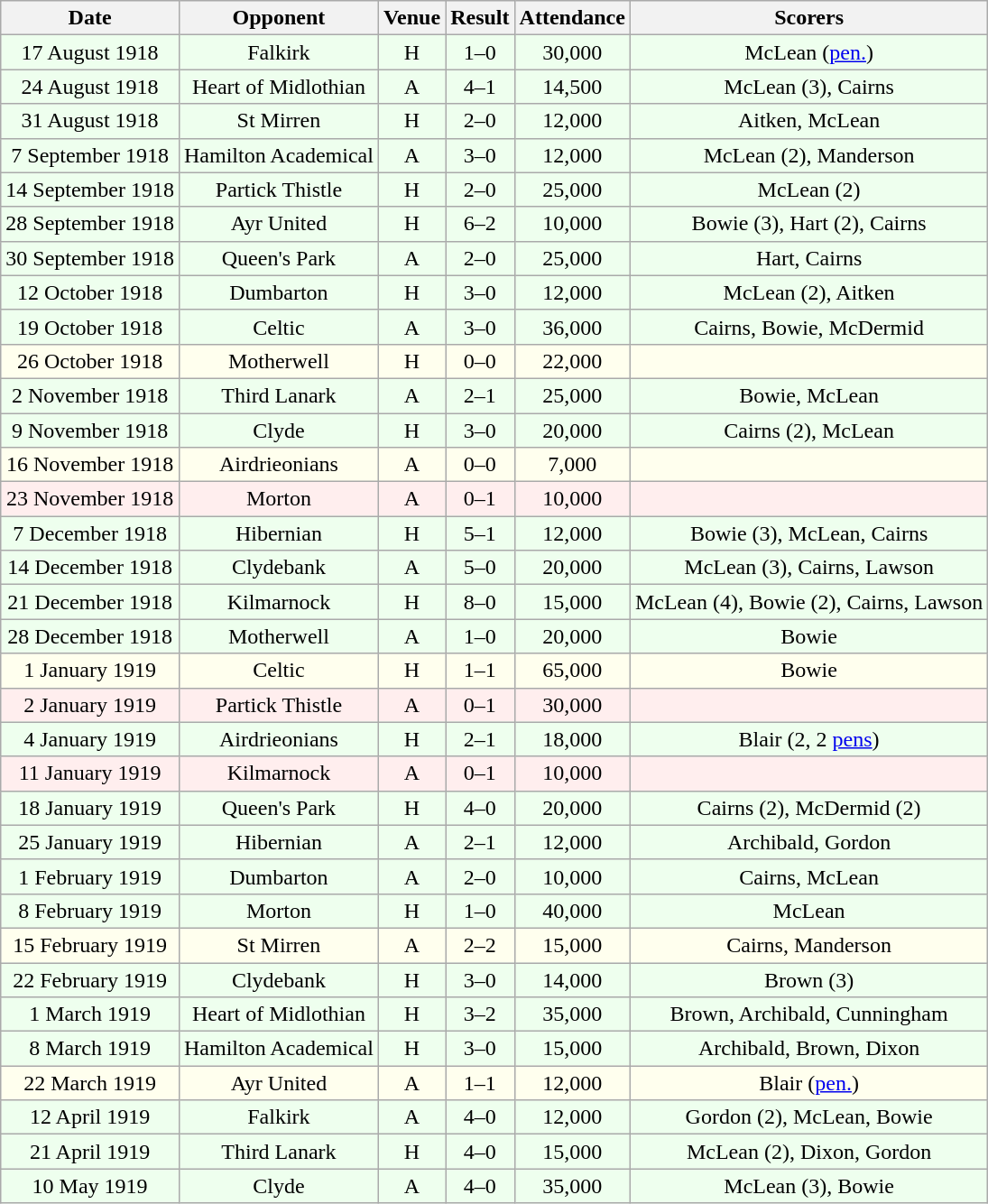<table class="wikitable sortable" style="font-size:100%; text-align:center">
<tr>
<th>Date</th>
<th>Opponent</th>
<th>Venue</th>
<th>Result</th>
<th>Attendance</th>
<th>Scorers</th>
</tr>
<tr bgcolor = "#EEFFEE">
<td>17 August 1918</td>
<td>Falkirk</td>
<td>H</td>
<td>1–0</td>
<td>30,000</td>
<td>McLean (<a href='#'>pen.</a>)</td>
</tr>
<tr bgcolor = "#EEFFEE">
<td>24 August 1918</td>
<td>Heart of Midlothian</td>
<td>A</td>
<td>4–1</td>
<td>14,500</td>
<td>McLean (3), Cairns</td>
</tr>
<tr bgcolor = "#EEFFEE">
<td>31 August 1918</td>
<td>St Mirren</td>
<td>H</td>
<td>2–0</td>
<td>12,000</td>
<td>Aitken, McLean</td>
</tr>
<tr bgcolor = "#EEFFEE">
<td>7 September 1918</td>
<td>Hamilton Academical</td>
<td>A</td>
<td>3–0</td>
<td>12,000</td>
<td>McLean (2), Manderson</td>
</tr>
<tr bgcolor = "#EEFFEE">
<td>14 September 1918</td>
<td>Partick Thistle</td>
<td>H</td>
<td>2–0</td>
<td>25,000</td>
<td>McLean (2)</td>
</tr>
<tr bgcolor = "#EEFFEE">
<td>28 September 1918</td>
<td>Ayr United</td>
<td>H</td>
<td>6–2</td>
<td>10,000</td>
<td>Bowie (3), Hart (2), Cairns</td>
</tr>
<tr bgcolor = "#EEFFEE">
<td>30 September 1918</td>
<td>Queen's Park</td>
<td>A</td>
<td>2–0</td>
<td>25,000</td>
<td>Hart, Cairns</td>
</tr>
<tr bgcolor = "#EEFFEE">
<td>12 October 1918</td>
<td>Dumbarton</td>
<td>H</td>
<td>3–0</td>
<td>12,000</td>
<td>McLean (2), Aitken</td>
</tr>
<tr bgcolor = "#EEFFEE">
<td>19 October 1918</td>
<td>Celtic</td>
<td>A</td>
<td>3–0</td>
<td>36,000</td>
<td>Cairns, Bowie, McDermid</td>
</tr>
<tr bgcolor = "#FFFFEE">
<td>26 October 1918</td>
<td>Motherwell</td>
<td>H</td>
<td>0–0</td>
<td>22,000</td>
<td></td>
</tr>
<tr bgcolor = "#EEFFEE">
<td>2 November 1918</td>
<td>Third Lanark</td>
<td>A</td>
<td>2–1</td>
<td>25,000</td>
<td>Bowie, McLean</td>
</tr>
<tr bgcolor = "#EEFFEE">
<td>9 November 1918</td>
<td>Clyde</td>
<td>H</td>
<td>3–0</td>
<td>20,000</td>
<td>Cairns (2), McLean</td>
</tr>
<tr bgcolor = "#FFFFEE">
<td>16 November 1918</td>
<td>Airdrieonians</td>
<td>A</td>
<td>0–0</td>
<td>7,000</td>
<td></td>
</tr>
<tr bgcolor = "#FFEEEE">
<td>23 November 1918</td>
<td>Morton</td>
<td>A</td>
<td>0–1</td>
<td>10,000</td>
<td></td>
</tr>
<tr bgcolor = "#EEFFEE">
<td>7 December 1918</td>
<td>Hibernian</td>
<td>H</td>
<td>5–1</td>
<td>12,000</td>
<td>Bowie (3), McLean, Cairns</td>
</tr>
<tr bgcolor = "#EEFFEE">
<td>14 December 1918</td>
<td>Clydebank</td>
<td>A</td>
<td>5–0</td>
<td>20,000</td>
<td>McLean (3), Cairns, Lawson</td>
</tr>
<tr bgcolor = "#EEFFEE">
<td>21 December 1918</td>
<td>Kilmarnock</td>
<td>H</td>
<td>8–0</td>
<td>15,000</td>
<td>McLean (4), Bowie (2), Cairns, Lawson</td>
</tr>
<tr bgcolor = "#EEFFEE">
<td>28 December 1918</td>
<td>Motherwell</td>
<td>A</td>
<td>1–0</td>
<td>20,000</td>
<td>Bowie</td>
</tr>
<tr bgcolor = "#FFFFEE">
<td>1 January 1919</td>
<td>Celtic</td>
<td>H</td>
<td>1–1</td>
<td>65,000</td>
<td>Bowie</td>
</tr>
<tr bgcolor = "#FFEEEE">
<td>2 January 1919</td>
<td>Partick Thistle</td>
<td>A</td>
<td>0–1</td>
<td>30,000</td>
<td></td>
</tr>
<tr bgcolor = "#EEFFEE">
<td>4 January 1919</td>
<td>Airdrieonians</td>
<td>H</td>
<td>2–1</td>
<td>18,000</td>
<td>Blair (2, 2 <a href='#'>pens</a>)</td>
</tr>
<tr bgcolor = "#FFEEEE">
<td>11 January 1919</td>
<td>Kilmarnock</td>
<td>A</td>
<td>0–1</td>
<td>10,000</td>
<td></td>
</tr>
<tr bgcolor = "#EEFFEE">
<td>18 January 1919</td>
<td>Queen's Park</td>
<td>H</td>
<td>4–0</td>
<td>20,000</td>
<td>Cairns (2), McDermid (2)</td>
</tr>
<tr bgcolor = "#EEFFEE">
<td>25 January 1919</td>
<td>Hibernian</td>
<td>A</td>
<td>2–1</td>
<td>12,000</td>
<td>Archibald, Gordon</td>
</tr>
<tr bgcolor = "#EEFFEE">
<td>1 February 1919</td>
<td>Dumbarton</td>
<td>A</td>
<td>2–0</td>
<td>10,000</td>
<td>Cairns, McLean</td>
</tr>
<tr bgcolor = "#EEFFEE">
<td>8 February 1919</td>
<td>Morton</td>
<td>H</td>
<td>1–0</td>
<td>40,000</td>
<td>McLean</td>
</tr>
<tr bgcolor = "#FFFFEE">
<td>15 February 1919</td>
<td>St Mirren</td>
<td>A</td>
<td>2–2</td>
<td>15,000</td>
<td>Cairns, Manderson</td>
</tr>
<tr bgcolor = "#EEFFEE">
<td>22 February 1919</td>
<td>Clydebank</td>
<td>H</td>
<td>3–0</td>
<td>14,000</td>
<td>Brown (3)</td>
</tr>
<tr bgcolor = "#EEFFEE">
<td>1 March 1919</td>
<td>Heart of Midlothian</td>
<td>H</td>
<td>3–2</td>
<td>35,000</td>
<td>Brown, Archibald, Cunningham</td>
</tr>
<tr bgcolor = "#EEFFEE">
<td>8 March 1919</td>
<td>Hamilton Academical</td>
<td>H</td>
<td>3–0</td>
<td>15,000</td>
<td>Archibald, Brown, Dixon</td>
</tr>
<tr bgcolor = "#FFFFEE">
<td>22 March 1919</td>
<td>Ayr United</td>
<td>A</td>
<td>1–1</td>
<td>12,000</td>
<td>Blair (<a href='#'>pen.</a>)</td>
</tr>
<tr bgcolor = "#EEFFEE">
<td>12 April 1919</td>
<td>Falkirk</td>
<td>A</td>
<td>4–0</td>
<td>12,000</td>
<td>Gordon (2), McLean, Bowie</td>
</tr>
<tr bgcolor = "#EEFFEE">
<td>21 April 1919</td>
<td>Third Lanark</td>
<td>H</td>
<td>4–0</td>
<td>15,000</td>
<td>McLean (2), Dixon, Gordon</td>
</tr>
<tr bgcolor = "#EEFFEE">
<td>10 May 1919</td>
<td>Clyde</td>
<td>A</td>
<td>4–0</td>
<td>35,000</td>
<td>McLean (3), Bowie</td>
</tr>
</table>
